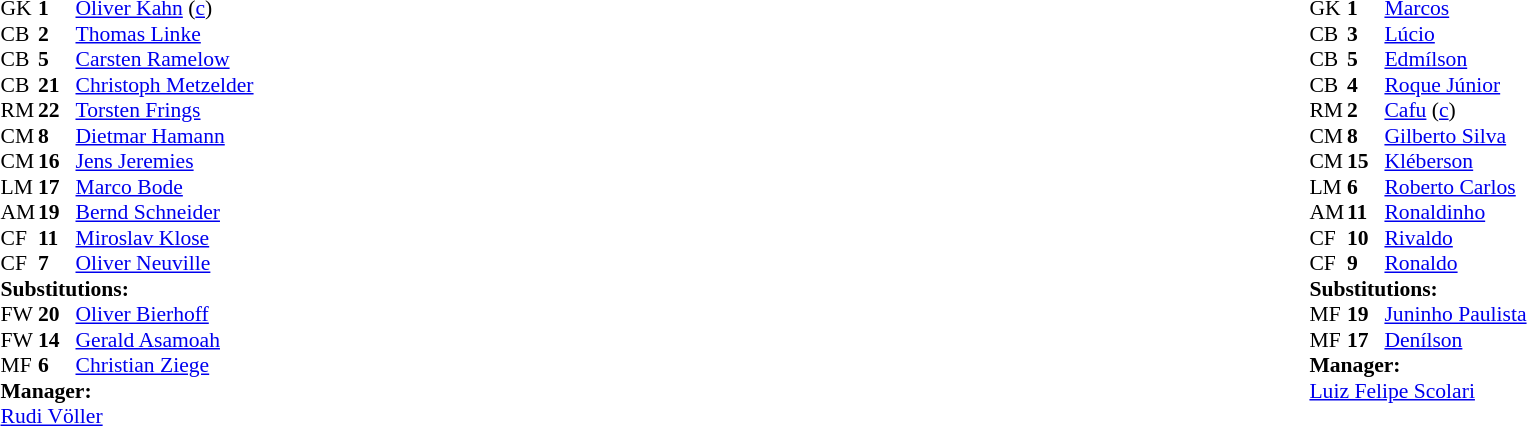<table width="100%">
<tr>
<td valign="top" width="40%"><br><table style="font-size:90%" cellspacing="0" cellpadding="0">
<tr>
<th width=25></th>
<th width=25></th>
</tr>
<tr>
<td>GK</td>
<td><strong>1</strong></td>
<td><a href='#'>Oliver Kahn</a> (<a href='#'>c</a>)</td>
</tr>
<tr>
<td>CB</td>
<td><strong>2</strong></td>
<td><a href='#'>Thomas Linke</a></td>
</tr>
<tr>
<td>CB</td>
<td><strong>5</strong></td>
<td><a href='#'>Carsten Ramelow</a></td>
</tr>
<tr>
<td>CB</td>
<td><strong>21</strong></td>
<td><a href='#'>Christoph Metzelder</a></td>
</tr>
<tr>
<td>RM</td>
<td><strong>22</strong></td>
<td><a href='#'>Torsten Frings</a></td>
</tr>
<tr>
<td>CM</td>
<td><strong>8</strong></td>
<td><a href='#'>Dietmar Hamann</a></td>
</tr>
<tr>
<td>CM</td>
<td><strong>16</strong></td>
<td><a href='#'>Jens Jeremies</a></td>
<td></td>
<td></td>
</tr>
<tr>
<td>LM</td>
<td><strong>17</strong></td>
<td><a href='#'>Marco Bode</a></td>
<td></td>
<td></td>
</tr>
<tr>
<td>AM</td>
<td><strong>19</strong></td>
<td><a href='#'>Bernd Schneider</a></td>
</tr>
<tr>
<td>CF</td>
<td><strong>11</strong></td>
<td><a href='#'>Miroslav Klose</a></td>
<td></td>
<td></td>
</tr>
<tr>
<td>CF</td>
<td><strong>7</strong></td>
<td><a href='#'>Oliver Neuville</a></td>
</tr>
<tr>
<td colspan=3><strong>Substitutions:</strong></td>
</tr>
<tr>
<td>FW</td>
<td><strong>20</strong></td>
<td><a href='#'>Oliver Bierhoff</a></td>
<td></td>
<td></td>
</tr>
<tr>
<td>FW</td>
<td><strong>14</strong></td>
<td><a href='#'>Gerald Asamoah</a></td>
<td></td>
<td></td>
</tr>
<tr>
<td>MF</td>
<td><strong>6</strong></td>
<td><a href='#'>Christian Ziege</a></td>
<td></td>
<td></td>
</tr>
<tr>
<td colspan=3><strong>Manager:</strong></td>
</tr>
<tr>
<td colspan=3><a href='#'>Rudi Völler</a></td>
</tr>
</table>
</td>
<td valign="top"></td>
<td valign="top" width="50%"><br><table style="font-size:90%; margin:auto" cellspacing="0" cellpadding="0">
<tr>
<th width=25></th>
<th width=25></th>
</tr>
<tr>
<td>GK</td>
<td><strong>1</strong></td>
<td><a href='#'>Marcos</a></td>
</tr>
<tr>
<td>CB</td>
<td><strong>3</strong></td>
<td><a href='#'>Lúcio</a></td>
</tr>
<tr>
<td>CB</td>
<td><strong>5</strong></td>
<td><a href='#'>Edmílson</a></td>
</tr>
<tr>
<td>CB</td>
<td><strong>4</strong></td>
<td><a href='#'>Roque Júnior</a></td>
<td></td>
</tr>
<tr>
<td>RM</td>
<td><strong>2</strong></td>
<td><a href='#'>Cafu</a> (<a href='#'>c</a>)</td>
</tr>
<tr>
<td>CM</td>
<td><strong>8</strong></td>
<td><a href='#'>Gilberto Silva</a></td>
</tr>
<tr>
<td>CM</td>
<td><strong>15</strong></td>
<td><a href='#'>Kléberson</a></td>
</tr>
<tr>
<td>LM</td>
<td><strong>6</strong></td>
<td><a href='#'>Roberto Carlos</a></td>
</tr>
<tr>
<td>AM</td>
<td><strong>11</strong></td>
<td><a href='#'>Ronaldinho</a></td>
<td></td>
<td></td>
</tr>
<tr>
<td>CF</td>
<td><strong>10</strong></td>
<td><a href='#'>Rivaldo</a></td>
</tr>
<tr>
<td>CF</td>
<td><strong>9</strong></td>
<td><a href='#'>Ronaldo</a></td>
<td></td>
<td></td>
</tr>
<tr>
<td colspan=3><strong>Substitutions:</strong></td>
</tr>
<tr>
<td>MF</td>
<td><strong>19</strong></td>
<td><a href='#'>Juninho Paulista</a></td>
<td></td>
<td></td>
</tr>
<tr>
<td>MF</td>
<td><strong>17</strong></td>
<td><a href='#'>Denílson</a></td>
<td></td>
<td></td>
</tr>
<tr>
<td colspan=3><strong>Manager:</strong></td>
</tr>
<tr>
<td colspan=3><a href='#'>Luiz Felipe Scolari</a></td>
</tr>
</table>
</td>
</tr>
</table>
